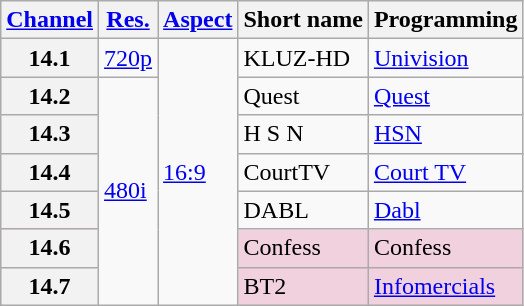<table class="wikitable">
<tr>
<th scope = "col"><a href='#'>Channel</a></th>
<th scope = "col"><a href='#'>Res.</a></th>
<th scope = "col"><a href='#'>Aspect</a></th>
<th scope = "col">Short name</th>
<th scope = "col">Programming</th>
</tr>
<tr>
<th scope = "row">14.1</th>
<td><a href='#'>720p</a></td>
<td rowspan=7><a href='#'>16:9</a></td>
<td>KLUZ-HD</td>
<td><a href='#'>Univision</a></td>
</tr>
<tr>
<th scope = "row">14.2</th>
<td rowspan=6><a href='#'>480i</a></td>
<td>Quest</td>
<td><a href='#'>Quest</a></td>
</tr>
<tr>
<th scope = "row">14.3</th>
<td>H S N</td>
<td><a href='#'>HSN</a></td>
</tr>
<tr>
<th scope = "row">14.4</th>
<td>CourtTV</td>
<td><a href='#'>Court TV</a></td>
</tr>
<tr>
<th scope = "row">14.5</th>
<td>DABL</td>
<td><a href='#'>Dabl</a></td>
</tr>
<tr style="background-color: #f2d1de;">
<th scope = "row">14.6</th>
<td>Confess</td>
<td>Confess </td>
</tr>
<tr style="background-color: #f2d1de;">
<th scope = "row">14.7</th>
<td>BT2</td>
<td><a href='#'>Infomercials</a> </td>
</tr>
</table>
